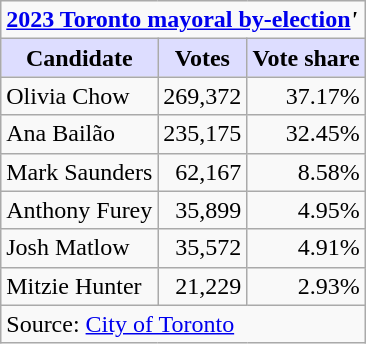<table class="wikitable plainrowheaders">
<tr>
<td colspan="3"><strong><a href='#'>2023 Toronto mayoral by-election</a><strong><em>'</td>
</tr>
<tr>
<th scope="col" style="background:#ddf;">Candidate</th>
<th scope="col" style="background:#ddf;">Votes</th>
<th scope="col" style="background:#ddf;">Vote share</th>
</tr>
<tr>
<td scope="row">Olivia Chow</td>
<td align="right">269,372</td>
<td align="right">37.17%</td>
</tr>
<tr>
<td scope="row">Ana Bailão</td>
<td align="right">235,175</td>
<td align="right">32.45%</td>
</tr>
<tr>
<td scope="row">Mark Saunders</td>
<td align="right">62,167</td>
<td align="right">8.58%</td>
</tr>
<tr>
<td scope="row">Anthony Furey</td>
<td align="right">35,899</td>
<td align="right">4.95%</td>
</tr>
<tr>
<td scope="row">Josh Matlow</td>
<td align="right">35,572</td>
<td align="right">4.91%</td>
</tr>
<tr>
<td scope="row">Mitzie Hunter</td>
<td align="right">21,229</td>
<td align="right">2.93%</td>
</tr>
<tr>
<td colspan="3">Source: <a href='#'>City of Toronto</a></td>
</tr>
</table>
